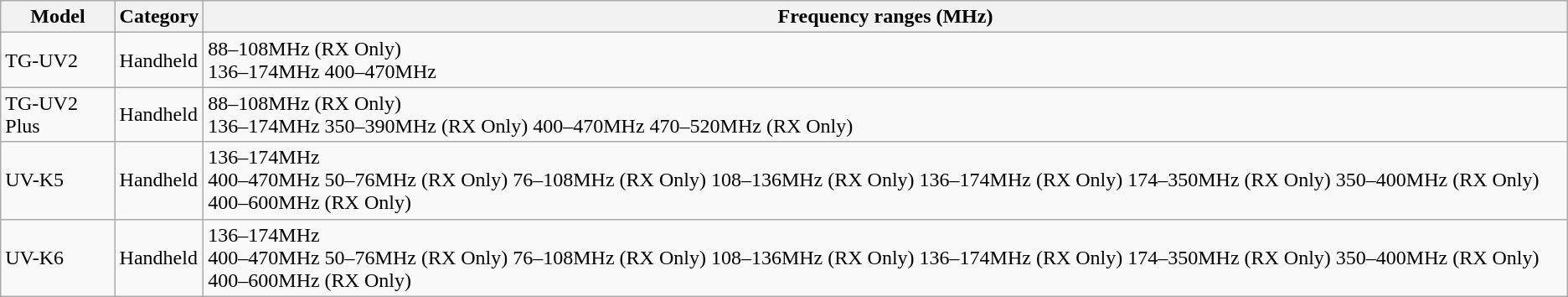<table class="wikitable sortable">
<tr>
<th>Model</th>
<th>Category</th>
<th>Frequency ranges (MHz)</th>
</tr>
<tr>
<td>TG-UV2</td>
<td>Handheld</td>
<td>88–108MHz (RX Only)<br>136–174MHz
400–470MHz</td>
</tr>
<tr>
<td>TG-UV2 Plus</td>
<td>Handheld</td>
<td>88–108MHz (RX Only)<br>136–174MHz
350–390MHz (RX Only)
400–470MHz
470–520MHz (RX Only)</td>
</tr>
<tr>
<td>UV-K5</td>
<td>Handheld</td>
<td>136–174MHz<br>400–470MHz
50–76MHz (RX Only)
76–108MHz (RX Only)
108–136MHz (RX Only)
136–174MHz (RX Only)
174–350MHz (RX Only)
350–400MHz (RX Only)
400–600MHz (RX Only)</td>
</tr>
<tr>
<td>UV-K6</td>
<td>Handheld</td>
<td>136–174MHz<br>400–470MHz
50–76MHz (RX Only)
76–108MHz (RX Only)
108–136MHz (RX Only)
136–174MHz (RX Only)
174–350MHz (RX Only)
350–400MHz (RX Only)
400–600MHz (RX Only)</td>
</tr>
</table>
